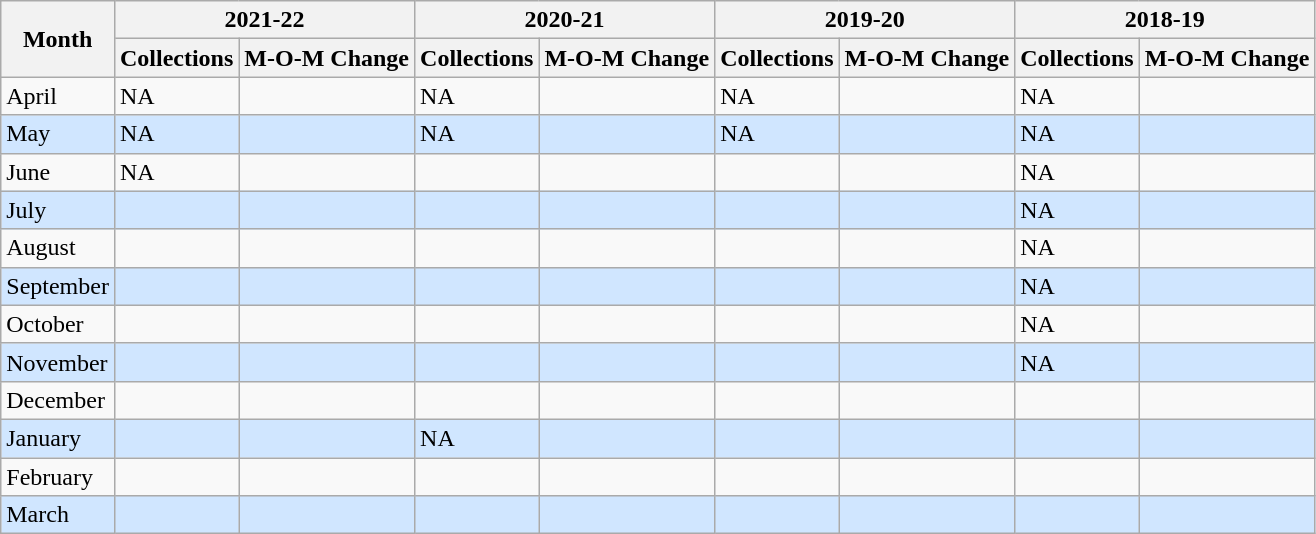<table class="wikitable sortable">
<tr>
<th rowspan="2">Month</th>
<th colspan=2>2021-22</th>
<th colspan=2>2020-21</th>
<th colspan=2>2019-20</th>
<th colspan=2>2018-19</th>
</tr>
<tr>
<th>Collections</th>
<th>M-O-M Change</th>
<th>Collections</th>
<th>M-O-M Change</th>
<th>Collections</th>
<th>M-O-M Change</th>
<th>Collections</th>
<th>M-O-M Change</th>
</tr>
<tr>
<td>April</td>
<td>NA</td>
<td></td>
<td>NA</td>
<td></td>
<td>NA</td>
<td></td>
<td>NA</td>
<td></td>
</tr>
<tr style="background:#D0E6FF">
<td>May</td>
<td>NA</td>
<td></td>
<td>NA</td>
<td></td>
<td>NA</td>
<td></td>
<td>NA</td>
<td></td>
</tr>
<tr>
<td>June</td>
<td>NA</td>
<td></td>
<td></td>
<td></td>
<td></td>
<td></td>
<td>NA</td>
<td></td>
</tr>
<tr style="background:#D0E6FF">
<td>July</td>
<td></td>
<td></td>
<td></td>
<td></td>
<td></td>
<td></td>
<td>NA</td>
<td></td>
</tr>
<tr>
<td>August</td>
<td></td>
<td></td>
<td></td>
<td></td>
<td></td>
<td></td>
<td>NA</td>
<td></td>
</tr>
<tr style="background:#D0E6FF">
<td>September</td>
<td></td>
<td></td>
<td></td>
<td></td>
<td></td>
<td></td>
<td>NA</td>
<td></td>
</tr>
<tr>
<td>October</td>
<td></td>
<td></td>
<td></td>
<td></td>
<td></td>
<td></td>
<td>NA</td>
<td></td>
</tr>
<tr style="background:#D0E6FF">
<td>November</td>
<td></td>
<td></td>
<td></td>
<td></td>
<td></td>
<td></td>
<td>NA</td>
<td></td>
</tr>
<tr>
<td>December</td>
<td></td>
<td></td>
<td></td>
<td></td>
<td></td>
<td></td>
<td></td>
<td></td>
</tr>
<tr style="background:#D0E6FF">
<td>January</td>
<td></td>
<td></td>
<td>NA</td>
<td></td>
<td></td>
<td></td>
<td></td>
<td></td>
</tr>
<tr>
<td>February</td>
<td></td>
<td></td>
<td></td>
<td></td>
<td></td>
<td></td>
<td></td>
<td></td>
</tr>
<tr style="background:#D0E6FF">
<td>March</td>
<td></td>
<td></td>
<td></td>
<td></td>
<td></td>
<td></td>
<td></td>
<td></td>
</tr>
</table>
